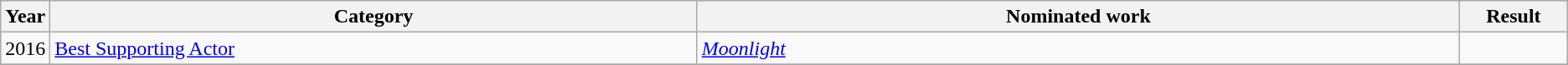<table class=wikitable>
<tr>
<th scope="col" style="width:1em;">Year</th>
<th scope="col" style="width:33em;">Category</th>
<th scope="col" style="width:39em;">Nominated work</th>
<th scope="col" style="width:5em;">Result</th>
</tr>
<tr>
<td>2016</td>
<td><a href='#'>Best Supporting Actor</a></td>
<td><em><a href='#'>Moonlight</a></em></td>
<td></td>
</tr>
<tr>
</tr>
</table>
